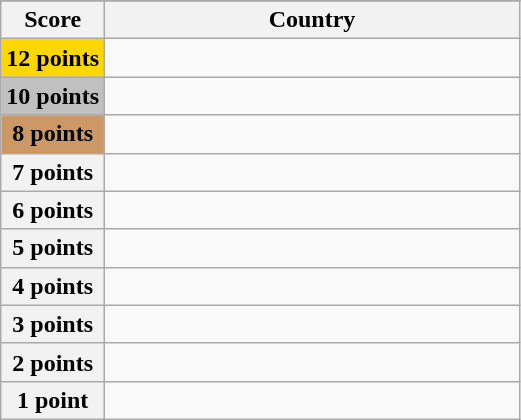<table class="wikitable">
<tr>
</tr>
<tr>
<th scope="col" width="20%">Score</th>
<th scope="col">Country</th>
</tr>
<tr>
<th scope="row" style="background:gold">12 points</th>
<td></td>
</tr>
<tr>
<th scope="row" style="background:silver">10 points</th>
<td></td>
</tr>
<tr>
<th scope="row" style="background:#CC9966">8 points</th>
<td></td>
</tr>
<tr>
<th scope="row">7 points</th>
<td></td>
</tr>
<tr>
<th scope="row">6 points</th>
<td></td>
</tr>
<tr>
<th scope="row">5 points</th>
<td></td>
</tr>
<tr>
<th scope="row">4 points</th>
<td></td>
</tr>
<tr>
<th scope="row">3 points</th>
<td></td>
</tr>
<tr>
<th scope="row">2 points</th>
<td></td>
</tr>
<tr>
<th scope="row">1 point</th>
<td></td>
</tr>
</table>
